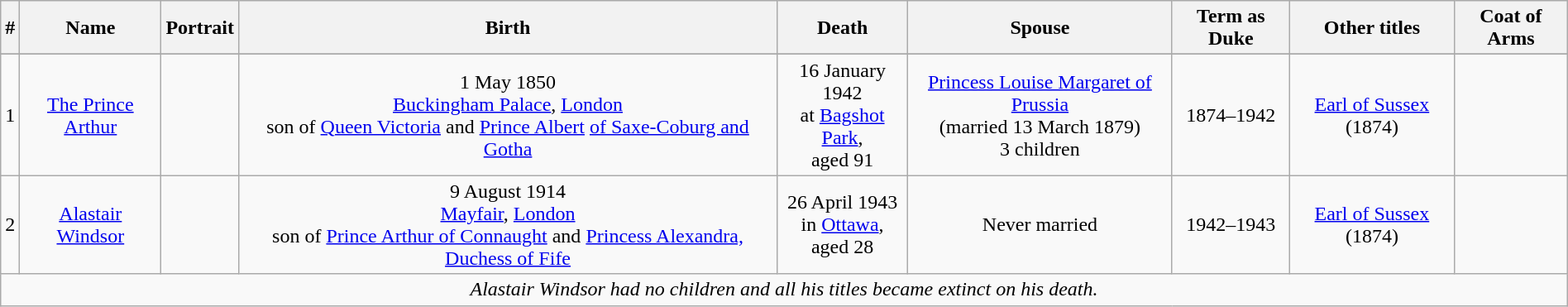<table style="text-align:center; width:100%" class="wikitable">
<tr>
<th>#</th>
<th>Name</th>
<th>Portrait</th>
<th>Birth</th>
<th>Death</th>
<th>Spouse</th>
<th>Term as Duke</th>
<th>Other titles</th>
<th>Coat of Arms</th>
</tr>
<tr bgcolor="#dddddd" |>
</tr>
<tr>
<td>1</td>
<td><a href='#'>The Prince Arthur</a></td>
<td></td>
<td>1 May 1850<br><a href='#'>Buckingham Palace</a>, <a href='#'>London</a><br>son of <a href='#'>Queen Victoria</a> and <a href='#'>Prince Albert</a> <a href='#'>of Saxe-Coburg and Gotha</a></td>
<td>16 January 1942<br> at <a href='#'>Bagshot Park</a>, <br>aged 91</td>
<td><a href='#'>Princess Louise Margaret of Prussia</a><br>(married 13 March 1879)<br>3 children</td>
<td>1874–1942</td>
<td><a href='#'>Earl of Sussex</a> (1874)</td>
<td></td>
</tr>
<tr>
<td>2</td>
<td><a href='#'>Alastair Windsor</a></td>
<td></td>
<td>9 August 1914<br><a href='#'>Mayfair</a>, <a href='#'>London</a><br>son of <a href='#'>Prince Arthur of Connaught</a> and <a href='#'>Princess Alexandra, Duchess of Fife</a></td>
<td>26 April 1943<br> in <a href='#'>Ottawa</a>,<br>aged 28</td>
<td>Never married</td>
<td>1942–1943</td>
<td><a href='#'>Earl of Sussex</a> (1874)</td>
<td></td>
</tr>
<tr>
<td colspan=9><em>Alastair Windsor had no children and all his titles became extinct on his death.</em></td>
</tr>
</table>
